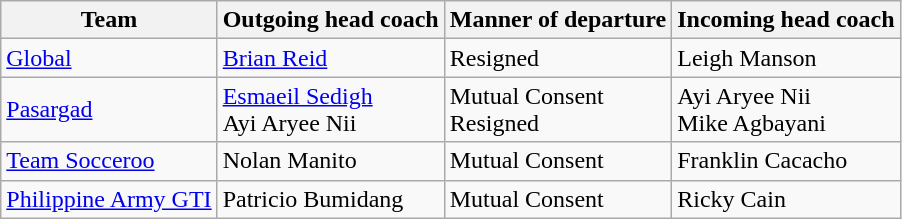<table class="wikitable">
<tr>
<th>Team</th>
<th>Outgoing head coach</th>
<th>Manner of departure</th>
<th>Incoming head coach</th>
</tr>
<tr>
<td><a href='#'>Global</a></td>
<td> <a href='#'>Brian Reid</a></td>
<td>Resigned</td>
<td> Leigh Manson</td>
</tr>
<tr>
<td><a href='#'>Pasargad</a></td>
<td> <a href='#'>Esmaeil Sedigh</a> <br>  Ayi Aryee Nii</td>
<td>Mutual Consent <br> Resigned</td>
<td> Ayi Aryee Nii <br>  Mike Agbayani</td>
</tr>
<tr>
<td><a href='#'>Team Socceroo</a></td>
<td> Nolan Manito</td>
<td>Mutual Consent</td>
<td> Franklin Cacacho</td>
</tr>
<tr>
<td><a href='#'>Philippine Army GTI</a></td>
<td> Patricio Bumidang</td>
<td>Mutual Consent</td>
<td> Ricky Cain</td>
</tr>
</table>
